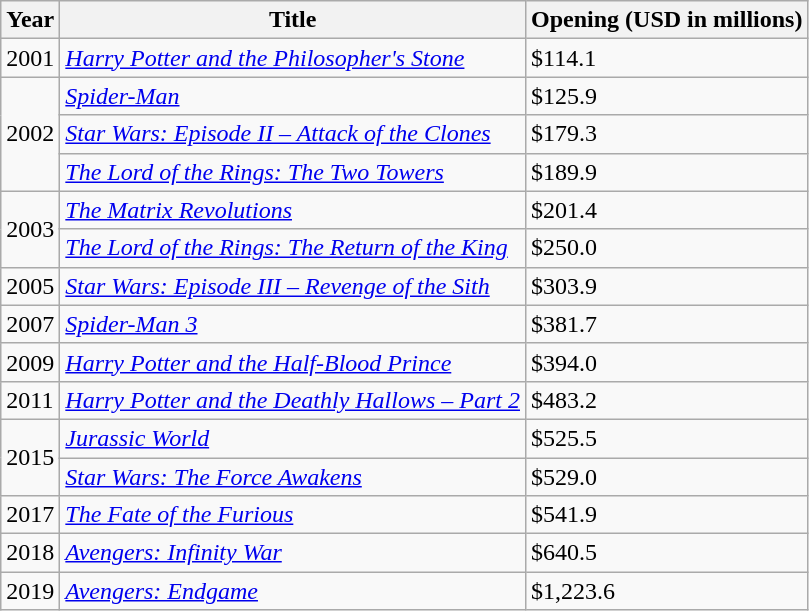<table class="wikitable sortable">
<tr>
<th>Year</th>
<th>Title</th>
<th>Opening (USD in millions)</th>
</tr>
<tr>
<td>2001</td>
<td><em><a href='#'>Harry Potter and the Philosopher's Stone</a></em></td>
<td>$114.1</td>
</tr>
<tr>
<td rowspan=3>2002</td>
<td><em><a href='#'>Spider-Man</a></em></td>
<td>$125.9</td>
</tr>
<tr>
<td><em><a href='#'>Star Wars: Episode II – Attack of the Clones</a></em></td>
<td>$179.3</td>
</tr>
<tr>
<td><em><a href='#'>The Lord of the Rings: The Two Towers</a></em></td>
<td>$189.9</td>
</tr>
<tr>
<td rowspan=2>2003</td>
<td><em><a href='#'>The Matrix Revolutions</a></em></td>
<td>$201.4</td>
</tr>
<tr>
<td><em><a href='#'>The Lord of the Rings: The Return of the King</a></em></td>
<td>$250.0</td>
</tr>
<tr>
<td>2005</td>
<td><em><a href='#'>Star Wars: Episode III – Revenge of the Sith</a></em></td>
<td>$303.9</td>
</tr>
<tr>
<td>2007</td>
<td><em><a href='#'>Spider-Man 3</a></em></td>
<td>$381.7</td>
</tr>
<tr>
<td>2009</td>
<td><em><a href='#'>Harry Potter and the Half-Blood Prince</a></em></td>
<td>$394.0</td>
</tr>
<tr>
<td>2011</td>
<td><em><a href='#'>Harry Potter and the Deathly Hallows – Part 2</a></em></td>
<td>$483.2</td>
</tr>
<tr>
<td rowspan=2>2015</td>
<td><em><a href='#'>Jurassic World</a></em></td>
<td>$525.5</td>
</tr>
<tr>
<td><em><a href='#'>Star Wars: The Force Awakens</a></em></td>
<td>$529.0</td>
</tr>
<tr>
<td>2017</td>
<td><em><a href='#'>The Fate of the Furious</a></em></td>
<td>$541.9</td>
</tr>
<tr>
<td>2018</td>
<td><em><a href='#'>Avengers: Infinity War</a></em></td>
<td>$640.5</td>
</tr>
<tr>
<td>2019</td>
<td><em><a href='#'>Avengers: Endgame</a></em></td>
<td>$1,223.6</td>
</tr>
</table>
